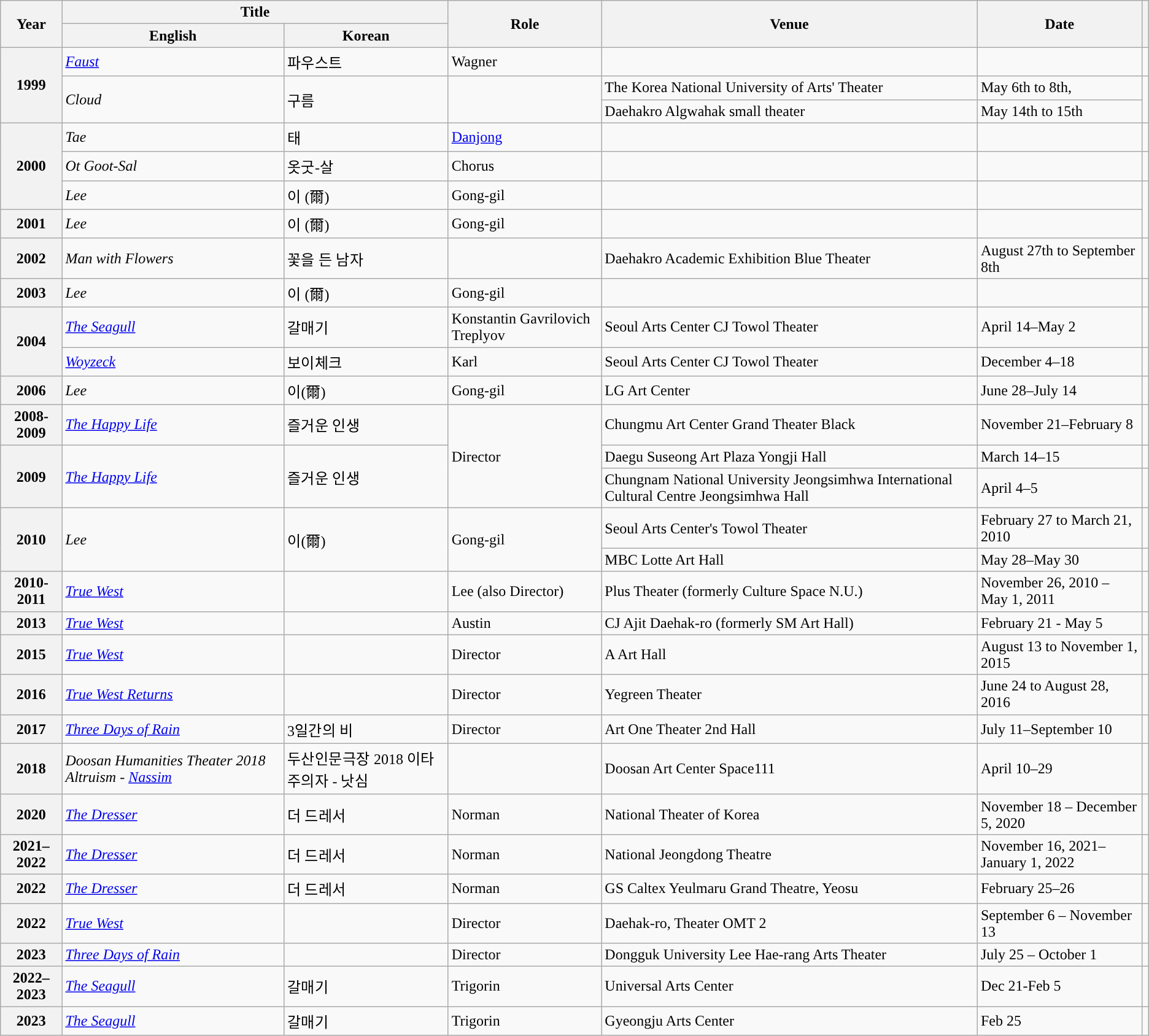<table class="wikitable sortable plainrowheaders" style="text-align:left; font-size:100%;">
<tr>
<th scope="col" rowspan="2">Year</th>
<th scope="col" colspan="2">Title</th>
<th scope="col" rowspan="2">Role</th>
<th scope="col" rowspan="2" class="unsortable">Venue</th>
<th scope="col" rowspan="2">Date</th>
<th rowspan="2" scope="col" class="unsortable"></th>
</tr>
<tr>
<th>English</th>
<th>Korean</th>
</tr>
<tr>
<th rowspan="3" scope="row">1999</th>
<td><em><a href='#'>Faust</a></em></td>
<td>파우스트</td>
<td>Wagner</td>
<td></td>
<td></td>
<td></td>
</tr>
<tr>
<td rowspan="2"><em>Cloud</em></td>
<td rowspan="2">구름</td>
<td rowspan="2"></td>
<td>The Korea National University of Arts' Theater</td>
<td>May 6th to 8th,</td>
<td rowspan="2"></td>
</tr>
<tr>
<td>Daehakro Algwahak small theater</td>
<td>May 14th to 15th</td>
</tr>
<tr>
<th scope="row" rowspan="3">2000</th>
<td><em>Tae</em></td>
<td>태</td>
<td><a href='#'>Danjong</a></td>
<td></td>
<td></td>
<td></td>
</tr>
<tr>
<td><em>Ot Goot-Sal</em></td>
<td>옷굿-살</td>
<td>Chorus</td>
<td></td>
<td></td>
<td></td>
</tr>
<tr>
<td><em>Lee</em></td>
<td>이 (爾)</td>
<td>Gong-gil</td>
<td></td>
<td></td>
<td rowspan="2"></td>
</tr>
<tr>
<th scope="row">2001</th>
<td><em>Lee</em></td>
<td>이 (爾)</td>
<td>Gong-gil</td>
<td></td>
<td></td>
</tr>
<tr>
<th scope="row">2002</th>
<td><em>Man with Flowers</em></td>
<td>꽃을 든 남자</td>
<td></td>
<td>Daehakro Academic Exhibition Blue Theater</td>
<td>August 27th to September 8th</td>
<td></td>
</tr>
<tr>
<th scope="row">2003</th>
<td><em>Lee</em></td>
<td>이 (爾)</td>
<td>Gong-gil</td>
<td></td>
<td></td>
<td></td>
</tr>
<tr>
<th scope="row" rowspan="2">2004</th>
<td><em><a href='#'>The Seagull</a></em></td>
<td>갈매기</td>
<td>Konstantin Gavrilovich Treplyov</td>
<td>Seoul Arts Center CJ Towol Theater</td>
<td>April 14–May 2</td>
<td></td>
</tr>
<tr>
<td><em><a href='#'>Woyzeck</a></em></td>
<td>보이체크</td>
<td>Karl</td>
<td>Seoul Arts Center CJ Towol Theater</td>
<td>December 4–18</td>
<td></td>
</tr>
<tr>
<th scope="row">2006</th>
<td><em>Lee</em></td>
<td>이(爾)</td>
<td>Gong-gil</td>
<td>LG Art Center</td>
<td>June 28–July 14</td>
<td></td>
</tr>
<tr>
<th scope="row">2008-2009</th>
<td><em><a href='#'>The Happy Life</a></em></td>
<td>즐거운 인생</td>
<td rowspan="3">Director</td>
<td>Chungmu Art Center Grand Theater Black</td>
<td>November 21–February 8</td>
<td></td>
</tr>
<tr>
<th rowspan="2" scope="row">2009</th>
<td rowspan="2"><em><a href='#'>The Happy Life</a></em></td>
<td rowspan="2">즐거운 인생</td>
<td>Daegu Suseong Art Plaza Yongji Hall</td>
<td>March 14–15</td>
<td></td>
</tr>
<tr>
<td>Chungnam National University Jeongsimhwa International Cultural Centre Jeongsimhwa Hall</td>
<td>April 4–5</td>
<td></td>
</tr>
<tr>
<th rowspan="2" scope="row">2010</th>
<td rowspan="2"><em>Lee</em></td>
<td rowspan="2">이(爾)</td>
<td rowspan="2">Gong-gil</td>
<td>Seoul Arts Center's Towol Theater</td>
<td>February 27 to March 21, 2010</td>
<td></td>
</tr>
<tr>
<td>MBC Lotte Art Hall</td>
<td>May 28–May 30</td>
<td></td>
</tr>
<tr>
<th scope="row">2010-2011</th>
<td><em><a href='#'>True West</a></em></td>
<td></td>
<td>Lee (also Director)</td>
<td>Plus Theater (formerly Culture Space N.U.)</td>
<td>November 26, 2010 – May 1, 2011</td>
<td></td>
</tr>
<tr>
<th scope="row">2013</th>
<td><em><a href='#'>True West</a></em></td>
<td></td>
<td>Austin</td>
<td>CJ Ajit Daehak-ro (formerly SM Art Hall)</td>
<td>February 21 - May 5</td>
<td></td>
</tr>
<tr>
<th scope="row">2015</th>
<td><em><a href='#'>True West</a></em></td>
<td></td>
<td>Director</td>
<td>A Art Hall</td>
<td>August 13 to November 1, 2015</td>
<td Style="text-align:center;"></td>
</tr>
<tr>
<th scope="row">2016</th>
<td><em><a href='#'>True West Returns</a></em></td>
<td></td>
<td>Director</td>
<td>Yegreen Theater</td>
<td>June 24 to August 28, 2016</td>
<td style="text-align:center;"></td>
</tr>
<tr>
<th scope="row">2017</th>
<td><em><a href='#'>Three Days of Rain</a></em></td>
<td>3일간의 비</td>
<td>Director</td>
<td>Art One Theater 2nd Hall</td>
<td>July 11–September 10</td>
<td></td>
</tr>
<tr>
<th scope="row">2018</th>
<td><em>Doosan Humanities Theater 2018 Altruism - <a href='#'>Nassim</a></em></td>
<td>두산인문극장 2018 이타주의자 - 낫심</td>
<td></td>
<td>Doosan Art Center Space111</td>
<td>April 10–29</td>
<td></td>
</tr>
<tr>
<th scope="row">2020</th>
<td><em><a href='#'>The Dresser</a></em></td>
<td>더 드레서</td>
<td>Norman</td>
<td>National Theater of Korea</td>
<td>November 18 – December 5, 2020</td>
<td></td>
</tr>
<tr>
<th scope="row">2021–2022</th>
<td><em><a href='#'>The Dresser</a></em></td>
<td>더 드레서</td>
<td>Norman</td>
<td>National Jeongdong Theatre</td>
<td>November 16, 2021–January 1, 2022</td>
<td></td>
</tr>
<tr>
<th scope="row">2022</th>
<td><em><a href='#'>The Dresser</a></em></td>
<td>더 드레서</td>
<td>Norman</td>
<td>GS Caltex Yeulmaru Grand Theatre, Yeosu</td>
<td>February 25–26</td>
<td></td>
</tr>
<tr>
<th scope="row">2022</th>
<td><em><a href='#'>True West</a></em></td>
<td></td>
<td>Director</td>
<td>Daehak-ro, Theater OMT 2</td>
<td>September 6 – November 13</td>
<td></td>
</tr>
<tr>
<th scope="row">2023</th>
<td><em><a href='#'>Three Days of Rain</a></em></td>
<td></td>
<td>Director</td>
<td>Dongguk University Lee Hae-rang Arts Theater</td>
<td>July 25 – October 1</td>
<td></td>
</tr>
<tr>
<th scope="row">2022–2023</th>
<td><em><a href='#'>The Seagull</a></em></td>
<td>갈매기</td>
<td>Trigorin</td>
<td>Universal Arts Center</td>
<td>Dec 21-Feb 5</td>
<td></td>
</tr>
<tr>
<th scope="row">2023</th>
<td><em><a href='#'>The Seagull</a></em></td>
<td>갈매기</td>
<td>Trigorin</td>
<td>Gyeongju Arts Center</td>
<td>Feb 25</td>
<td></td>
</tr>
</table>
